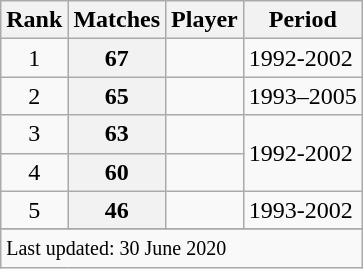<table class="wikitable plainrowheaders sortable">
<tr>
<th scope=col>Rank</th>
<th scope=col>Matches</th>
<th scope=col>Player</th>
<th scope=col>Period</th>
</tr>
<tr>
<td align=center>1</td>
<th scope=row style="text-align:center;">67</th>
<td></td>
<td>1992-2002</td>
</tr>
<tr>
<td align=center>2</td>
<th scope=row style=text-align:center;>65</th>
<td></td>
<td>1993–2005</td>
</tr>
<tr>
<td align=center>3</td>
<th scope=row style=text-align:center;>63</th>
<td></td>
<td rowspan=2>1992-2002</td>
</tr>
<tr>
<td align=center>4</td>
<th scope=row style=text-align:center;>60</th>
<td></td>
</tr>
<tr>
<td align=center>5</td>
<th scope=row style=text-align:center;>46</th>
<td></td>
<td>1993-2002</td>
</tr>
<tr>
</tr>
<tr class=sortbottom>
<td colspan=4><small>Last updated: 30 June 2020</small></td>
</tr>
</table>
